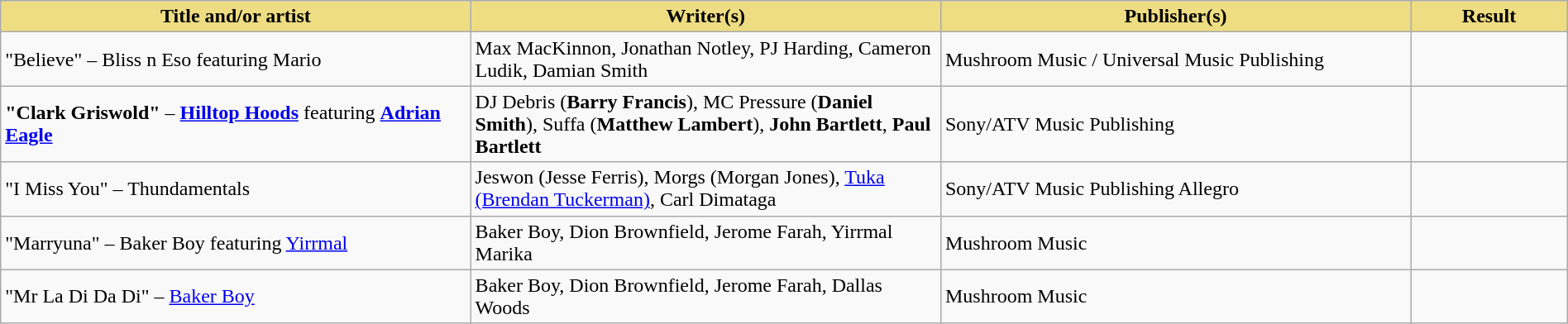<table class="wikitable" width=100%>
<tr>
<th style="width:30%;background:#EEDD82;">Title and/or artist</th>
<th style="width:30%;background:#EEDD82;">Writer(s)</th>
<th style="width:30%;background:#EEDD82;">Publisher(s)</th>
<th style="width:10%;background:#EEDD82;">Result</th>
</tr>
<tr>
<td>"Believe" – Bliss n Eso featuring Mario</td>
<td>Max MacKinnon, Jonathan Notley, PJ Harding, Cameron Ludik, Damian Smith</td>
<td>Mushroom Music / Universal Music Publishing</td>
<td></td>
</tr>
<tr>
<td><strong>"Clark Griswold"</strong> – <strong><a href='#'>Hilltop Hoods</a></strong> featuring <strong><a href='#'>Adrian Eagle</a></strong></td>
<td>DJ Debris (<strong>Barry Francis</strong>), MC Pressure (<strong>Daniel Smith</strong>), Suffa (<strong>Matthew Lambert</strong>), <strong>John Bartlett</strong>, <strong>Paul Bartlett</strong></td>
<td>Sony/ATV Music Publishing</td>
<td></td>
</tr>
<tr>
<td>"I Miss You" – Thundamentals</td>
<td>Jeswon (Jesse Ferris), Morgs (Morgan Jones), <a href='#'>Tuka (Brendan Tuckerman)</a>, Carl Dimataga</td>
<td>Sony/ATV Music Publishing Allegro</td>
<td></td>
</tr>
<tr>
<td>"Marryuna" – Baker Boy featuring <a href='#'>Yirrmal</a></td>
<td>Baker Boy, Dion Brownfield, Jerome Farah, Yirrmal Marika</td>
<td>Mushroom Music</td>
<td></td>
</tr>
<tr>
<td>"Mr La Di Da Di" – <a href='#'>Baker Boy</a></td>
<td>Baker Boy, Dion Brownfield, Jerome Farah, Dallas Woods</td>
<td>Mushroom Music</td>
<td></td>
</tr>
</table>
